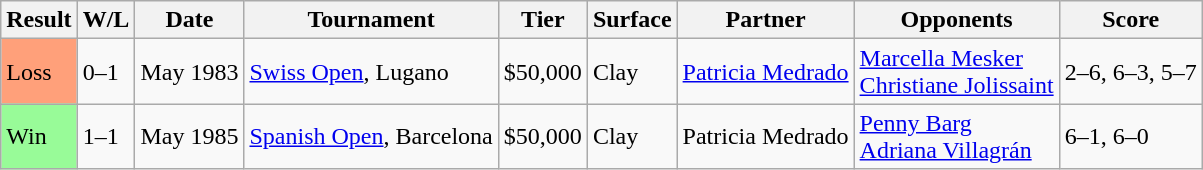<table class="sortable wikitable">
<tr>
<th>Result</th>
<th>W/L</th>
<th>Date</th>
<th>Tournament</th>
<th>Tier</th>
<th>Surface</th>
<th>Partner</th>
<th>Opponents</th>
<th class="unsortable">Score</th>
</tr>
<tr>
<td style="background:#FFA07A;">Loss</td>
<td>0–1</td>
<td>May 1983</td>
<td><a href='#'>Swiss Open</a>, Lugano</td>
<td>$50,000</td>
<td>Clay</td>
<td> <a href='#'>Patricia Medrado</a></td>
<td> <a href='#'>Marcella Mesker</a> <br>  <a href='#'>Christiane Jolissaint</a></td>
<td>2–6, 6–3, 5–7</td>
</tr>
<tr>
<td style="background:#98FB98;">Win</td>
<td>1–1</td>
<td>May 1985</td>
<td><a href='#'>Spanish Open</a>, Barcelona</td>
<td>$50,000</td>
<td>Clay</td>
<td> Patricia Medrado</td>
<td> <a href='#'>Penny Barg</a> <br>  <a href='#'>Adriana Villagrán</a></td>
<td>6–1, 6–0</td>
</tr>
</table>
